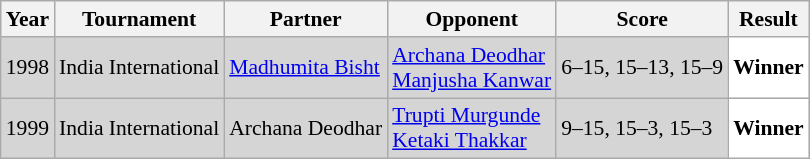<table class="sortable wikitable" style="font-size:90%;">
<tr>
<th>Year</th>
<th>Tournament</th>
<th>Partner</th>
<th>Opponent</th>
<th>Score</th>
<th>Result</th>
</tr>
<tr style="background:#D5D5D5">
<td align="center">1998</td>
<td align="left">India International</td>
<td align="left"> <a href='#'>Madhumita Bisht</a></td>
<td align="left"> <a href='#'>Archana Deodhar</a> <br>  <a href='#'>Manjusha Kanwar</a></td>
<td align="left">6–15, 15–13, 15–9</td>
<td style="text-align:left; background:white"> <strong>Winner</strong></td>
</tr>
<tr style="background:#D5D5D5">
<td align="center">1999</td>
<td align="left">India International</td>
<td align="left"> Archana Deodhar</td>
<td align="left"> <a href='#'>Trupti Murgunde</a> <br>  <a href='#'>Ketaki Thakkar</a></td>
<td align="left">9–15, 15–3, 15–3</td>
<td style="text-align:left; background:white"> <strong>Winner</strong></td>
</tr>
</table>
